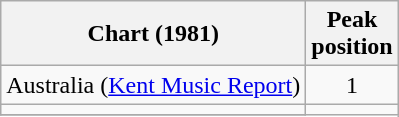<table class="wikitable">
<tr>
<th>Chart (1981)</th>
<th>Peak<br>position</th>
</tr>
<tr>
<td>Australia (<a href='#'>Kent Music Report</a>)</td>
<td align="center">1</td>
</tr>
<tr>
<td></td>
</tr>
<tr>
</tr>
</table>
